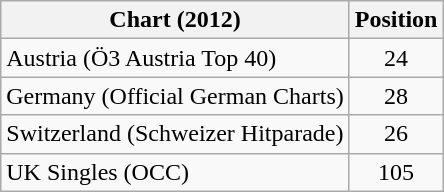<table class="wikitable sortable">
<tr>
<th>Chart (2012)</th>
<th>Position</th>
</tr>
<tr>
<td>Austria (Ö3 Austria Top 40)</td>
<td style="text-align:center;">24</td>
</tr>
<tr>
<td>Germany (Official German Charts)</td>
<td style="text-align:center;">28</td>
</tr>
<tr>
<td>Switzerland (Schweizer Hitparade)</td>
<td style="text-align:center;">26</td>
</tr>
<tr>
<td>UK Singles (OCC)</td>
<td style="text-align:center;">105</td>
</tr>
</table>
